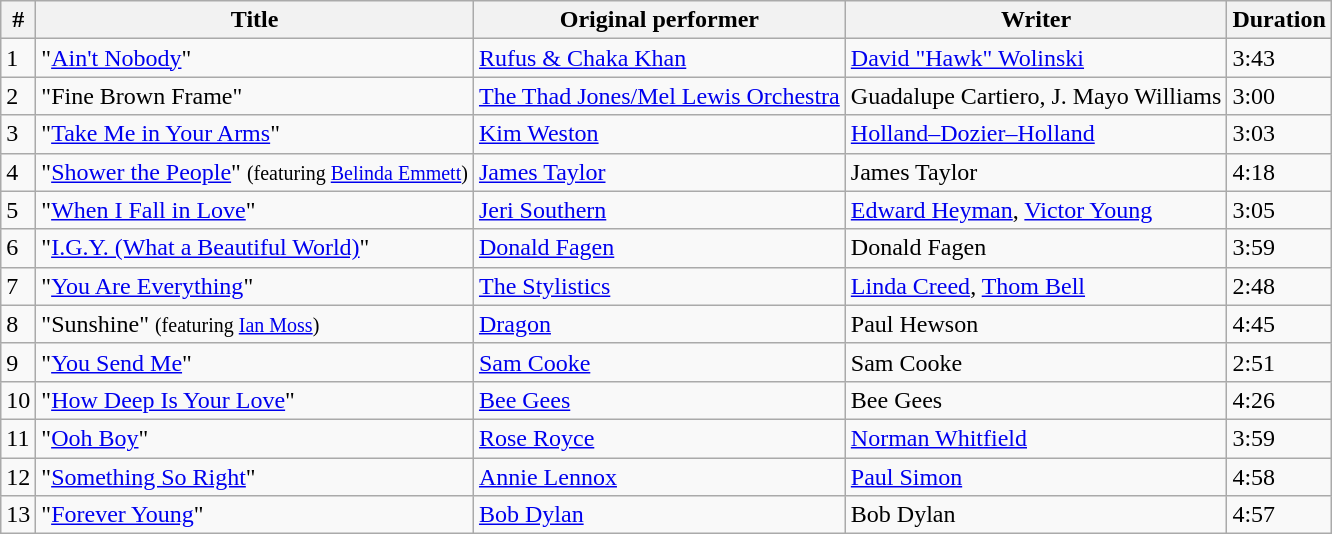<table class="wikitable">
<tr>
<th>#</th>
<th>Title</th>
<th>Original performer</th>
<th>Writer</th>
<th>Duration</th>
</tr>
<tr>
<td>1</td>
<td>"<a href='#'>Ain't Nobody</a>"</td>
<td><a href='#'>Rufus & Chaka Khan</a></td>
<td><a href='#'>David "Hawk" Wolinski</a></td>
<td>3:43</td>
</tr>
<tr>
<td>2</td>
<td>"Fine Brown Frame"</td>
<td><a href='#'>The Thad Jones/Mel Lewis Orchestra</a></td>
<td>Guadalupe Cartiero, J. Mayo Williams</td>
<td>3:00</td>
</tr>
<tr>
<td>3</td>
<td>"<a href='#'>Take Me in Your Arms</a>"</td>
<td><a href='#'>Kim Weston</a></td>
<td><a href='#'>Holland–Dozier–Holland</a></td>
<td>3:03</td>
</tr>
<tr>
<td>4</td>
<td>"<a href='#'>Shower the People</a>" <small> (featuring <a href='#'>Belinda Emmett</a>) </small></td>
<td><a href='#'>James Taylor</a></td>
<td>James Taylor</td>
<td>4:18</td>
</tr>
<tr>
<td>5</td>
<td>"<a href='#'>When I Fall in Love</a>"</td>
<td><a href='#'>Jeri Southern</a></td>
<td><a href='#'>Edward Heyman</a>, <a href='#'>Victor Young</a></td>
<td>3:05</td>
</tr>
<tr>
<td>6</td>
<td>"<a href='#'>I.G.Y. (What a Beautiful World)</a>"</td>
<td><a href='#'>Donald Fagen</a></td>
<td>Donald Fagen</td>
<td>3:59</td>
</tr>
<tr>
<td>7</td>
<td>"<a href='#'>You Are Everything</a>"</td>
<td><a href='#'>The Stylistics</a></td>
<td><a href='#'>Linda Creed</a>, <a href='#'>Thom Bell</a></td>
<td>2:48</td>
</tr>
<tr>
<td>8</td>
<td>"Sunshine" <small> (featuring <a href='#'>Ian Moss</a>) </small></td>
<td><a href='#'>Dragon</a></td>
<td>Paul Hewson</td>
<td>4:45</td>
</tr>
<tr>
<td>9</td>
<td>"<a href='#'>You Send Me</a>"</td>
<td><a href='#'>Sam Cooke</a></td>
<td>Sam Cooke</td>
<td>2:51</td>
</tr>
<tr>
<td>10</td>
<td>"<a href='#'>How Deep Is Your Love</a>"</td>
<td><a href='#'>Bee Gees</a></td>
<td>Bee Gees</td>
<td>4:26</td>
</tr>
<tr>
<td>11</td>
<td>"<a href='#'>Ooh Boy</a>"</td>
<td><a href='#'>Rose Royce</a></td>
<td><a href='#'>Norman Whitfield</a></td>
<td>3:59</td>
</tr>
<tr>
<td>12</td>
<td>"<a href='#'>Something So Right</a>"</td>
<td><a href='#'>Annie Lennox</a></td>
<td><a href='#'>Paul Simon</a></td>
<td>4:58</td>
</tr>
<tr>
<td>13</td>
<td>"<a href='#'>Forever Young</a>"</td>
<td><a href='#'>Bob Dylan</a></td>
<td>Bob Dylan</td>
<td>4:57</td>
</tr>
</table>
